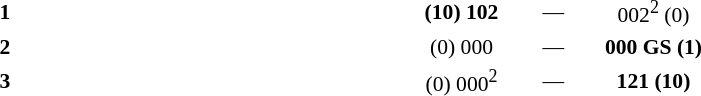<table style="font-size:90%">
<tr>
<th width=50></th>
<th width=200></th>
<th width=100></th>
<th width=20></th>
<th width=100></th>
<th width=200></th>
</tr>
<tr>
<td><strong>1</strong></td>
<td align=right><strong></strong></td>
<td align=center><strong>(10) 102</strong></td>
<td>—</td>
<td align=center>002<sup>2</sup> (0)</td>
<td></td>
</tr>
<tr>
<td><strong>2</strong></td>
<td align=right></td>
<td align=center>(0) 000</td>
<td>—</td>
<td align=center><strong>000 GS (1)</strong></td>
<td><strong></strong></td>
</tr>
<tr>
<td><strong>3</strong></td>
<td align=right></td>
<td align=center>(0) 000<sup>2</sup></td>
<td>—</td>
<td align=center><strong>121 (10)</strong></td>
<td><strong></strong></td>
</tr>
<tr>
</tr>
</table>
